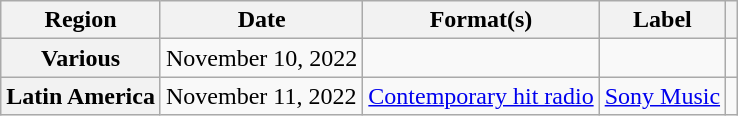<table class="wikitable plainrowheaders" border="1">
<tr>
<th scope="col">Region</th>
<th scope="col">Date</th>
<th scope="col">Format(s)</th>
<th scope="col">Label</th>
<th scope="col"></th>
</tr>
<tr>
<th scope="row">Various</th>
<td>November 10, 2022</td>
<td></td>
<td></td>
<td style="text-align:center;"></td>
</tr>
<tr>
<th scope="row">Latin America</th>
<td>November 11, 2022</td>
<td><a href='#'>Contemporary hit radio</a></td>
<td><a href='#'>Sony Music</a></td>
<td style="text-align:center;"></td>
</tr>
</table>
